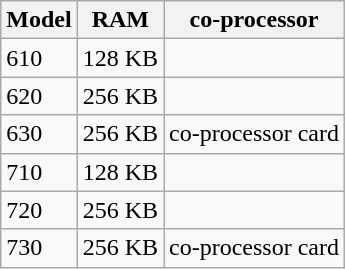<table class=wikitable>
<tr>
<th>Model</th>
<th>RAM</th>
<th>co-processor</th>
</tr>
<tr>
<td>610</td>
<td>128 KB</td>
<td></td>
</tr>
<tr>
<td>620</td>
<td>256 KB</td>
<td></td>
</tr>
<tr>
<td>630</td>
<td>256 KB</td>
<td>co-processor card</td>
</tr>
<tr>
<td>710</td>
<td>128 KB</td>
<td></td>
</tr>
<tr>
<td>720</td>
<td>256 KB</td>
<td></td>
</tr>
<tr>
<td>730</td>
<td>256 KB</td>
<td>co-processor card</td>
</tr>
</table>
